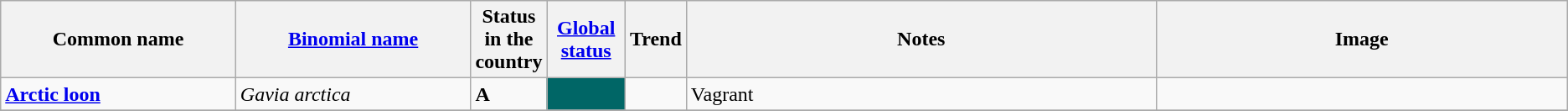<table class="wikitable sortable">
<tr>
<th width="15%">Common name</th>
<th width="15%"><a href='#'>Binomial name</a></th>
<th width="1%">Status in the country</th>
<th width="5%"><a href='#'>Global status</a></th>
<th width="1%">Trend</th>
<th class="unsortable">Notes</th>
<th class="unsortable">Image</th>
</tr>
<tr>
<td><strong><a href='#'>Arctic loon</a></strong></td>
<td><em>Gavia arctica</em></td>
<td><strong>A</strong></td>
<td align=center style="background: #006666"></td>
<td align=center></td>
<td>Vagrant</td>
<td></td>
</tr>
<tr>
</tr>
</table>
